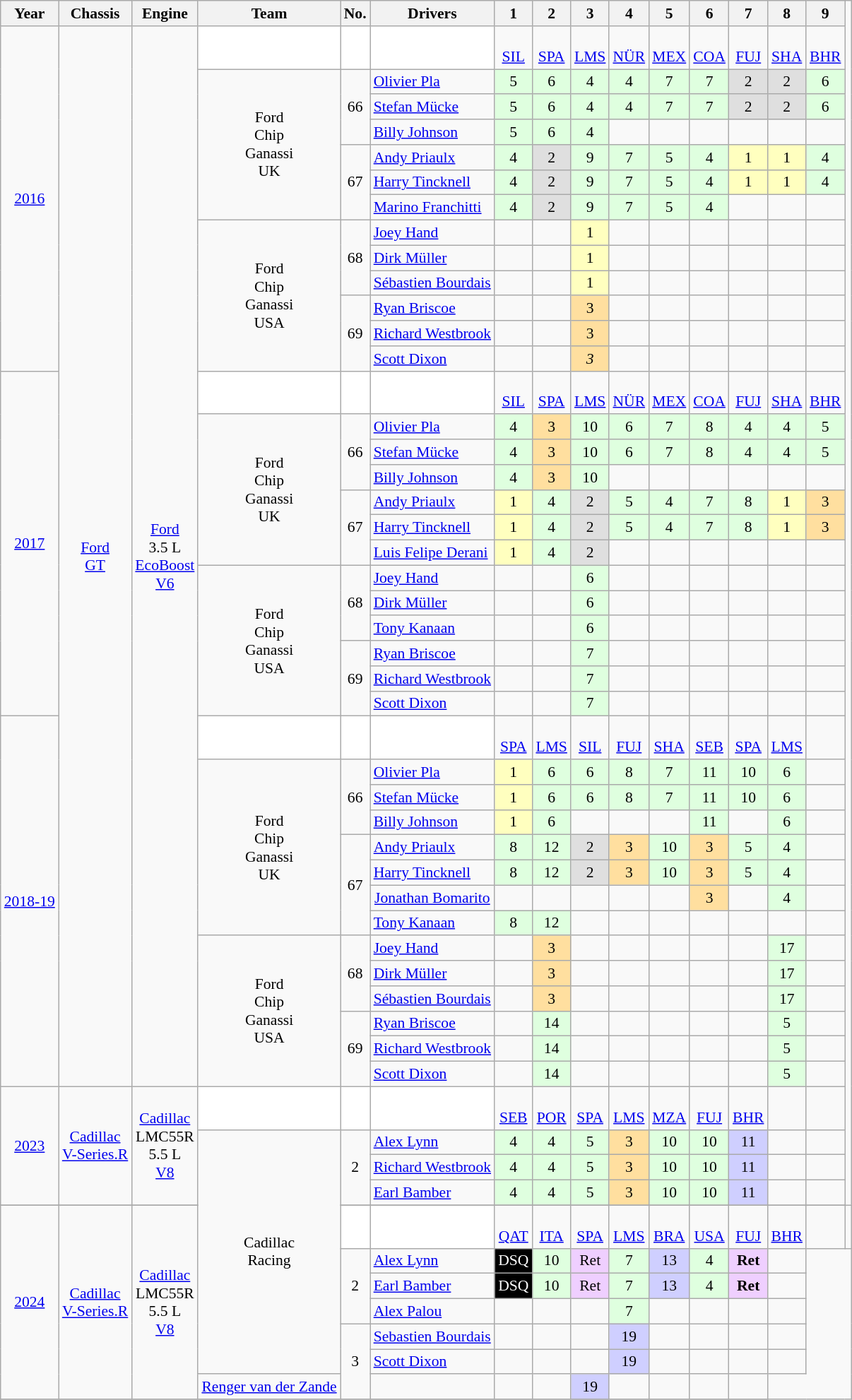<table class="wikitable" style="font-size: 90%; text-align:center;">
<tr style="vertical-align:top">
<th style="vertical-align:middle">Year</th>
<th style="vertical-align:middle">Chassis</th>
<th style="vertical-align:middle">Engine</th>
<th style="vertical-align:middle">Team</th>
<th style="vertical-align:middle">No.</th>
<th style="vertical-align:middle">Drivers</th>
<th>1</th>
<th>2</th>
<th>3</th>
<th>4</th>
<th>5</th>
<th>6</th>
<th>7</th>
<th>8</th>
<th>9</th>
</tr>
<tr>
<td rowspan=13><a href='#'>2016</a></td>
<td rowspan=40><a href='#'>Ford</a><br><a href='#'>GT</a></td>
<td rowspan=40><a href='#'>Ford</a><br>3.5 L<br><a href='#'>EcoBoost</a><br><a href='#'>V6</a></td>
<td style="background:#ffffff;"></td>
<td style="background:#ffffff;"></td>
<td style="background:#ffffff;"></td>
<td><br><a href='#'>SIL</a></td>
<td><br><a href='#'>SPA</a></td>
<td><br><a href='#'>LMS</a></td>
<td><br><a href='#'>NÜR</a></td>
<td><br><a href='#'>MEX</a></td>
<td><br><a href='#'>COA</a></td>
<td><br><a href='#'>FUJ</a></td>
<td><br><a href='#'>SHA</a></td>
<td><br><a href='#'>BHR</a></td>
</tr>
<tr>
<td rowspan=6>Ford<br>Chip<br>Ganassi<br>UK</td>
<td rowspan="3" style="text-align:center">66</td>
<td style="text-align:left"> <a href='#'>Olivier Pla</a></td>
<td style="background:#DFFFDF;">5</td>
<td style="background:#DFFFDF;">6</td>
<td style="background:#DFFFDF;">4</td>
<td style="background:#DFFFDF;">4</td>
<td style="background:#DFFFDF;">7</td>
<td style="background:#DFFFDF;">7</td>
<td style="background:#DFDFDF;">2</td>
<td style="background:#DFDFDF;">2</td>
<td style="background:#DFFFDF;">6</td>
</tr>
<tr>
<td style="text-align:left"> <a href='#'>Stefan Mücke</a></td>
<td style="background:#DFFFDF;">5</td>
<td style="background:#DFFFDF;">6</td>
<td style="background:#DFFFDF;">4</td>
<td style="background:#DFFFDF;">4</td>
<td style="background:#DFFFDF;">7</td>
<td style="background:#DFFFDF;">7</td>
<td style="background:#DFDFDF;">2</td>
<td style="background:#DFDFDF;">2</td>
<td style="background:#DFFFDF;">6</td>
</tr>
<tr>
<td style="text-align:left"> <a href='#'>Billy Johnson</a></td>
<td style="background:#DFFFDF;">5</td>
<td style="background:#DFFFDF;">6</td>
<td style="background:#DFFFDF;">4</td>
<td></td>
<td></td>
<td></td>
<td></td>
<td></td>
<td></td>
</tr>
<tr>
<td rowspan="3" style="text-align:center">67</td>
<td style="text-align:left"> <a href='#'>Andy Priaulx</a></td>
<td style="background:#DFFFDF;">4</td>
<td style="background:#DFDFDF;">2</td>
<td style="background:#DFFFDF;">9</td>
<td style="background:#DFFFDF;">7</td>
<td style="background:#DFFFDF;">5</td>
<td style="background:#DFFFDF;">4</td>
<td style="background:#FFFFBF;">1</td>
<td style="background:#FFFFBF;">1</td>
<td style="background:#DFFFDF;">4</td>
</tr>
<tr>
<td style="text-align:left"> <a href='#'>Harry Tincknell</a></td>
<td style="background:#DFFFDF;">4</td>
<td style="background:#DFDFDF;">2</td>
<td style="background:#DFFFDF;">9</td>
<td style="background:#DFFFDF;">7</td>
<td style="background:#DFFFDF;">5</td>
<td style="background:#DFFFDF;">4</td>
<td style="background:#FFFFBF;">1</td>
<td style="background:#FFFFBF;">1</td>
<td style="background:#DFFFDF;">4</td>
</tr>
<tr>
<td style="text-align:left"> <a href='#'>Marino Franchitti</a></td>
<td style="background:#DFFFDF;">4</td>
<td style="background:#DFDFDF;">2</td>
<td style="background:#DFFFDF;">9</td>
<td style="background:#DFFFDF;">7</td>
<td style="background:#DFFFDF;">5</td>
<td style="background:#DFFFDF;">4</td>
<td></td>
<td></td>
<td></td>
</tr>
<tr>
<td rowspan=6>Ford<br>Chip<br>Ganassi<br>USA</td>
<td rowspan="3" style="text-align:center">68</td>
<td style="text-align:left"> <a href='#'>Joey Hand</a></td>
<td></td>
<td></td>
<td style="background:#FFFFBF;">1</td>
<td></td>
<td></td>
<td></td>
<td></td>
<td></td>
<td></td>
</tr>
<tr>
<td style="text-align:left"> <a href='#'>Dirk Müller</a></td>
<td></td>
<td></td>
<td style="background:#FFFFBF;">1</td>
<td></td>
<td></td>
<td></td>
<td></td>
<td></td>
<td></td>
</tr>
<tr>
<td style="text-align:left"> <a href='#'>Sébastien Bourdais</a></td>
<td></td>
<td></td>
<td style="background:#FFFFBF;">1</td>
<td></td>
<td></td>
<td></td>
<td></td>
<td></td>
<td></td>
</tr>
<tr>
<td rowspan="3" style="text-align:center">69</td>
<td style="text-align:left"> <a href='#'>Ryan Briscoe</a></td>
<td></td>
<td></td>
<td style="background:#FFDF9F;">3</td>
<td></td>
<td></td>
<td></td>
<td></td>
<td></td>
<td></td>
</tr>
<tr>
<td style="text-align:left"> <a href='#'>Richard Westbrook</a></td>
<td></td>
<td></td>
<td style="background:#FFDF9F;">3</td>
<td></td>
<td></td>
<td></td>
<td></td>
<td></td>
<td></td>
</tr>
<tr>
<td style="text-align:left"> <a href='#'>Scott Dixon</a></td>
<td></td>
<td></td>
<td style="background:#FFDF9F;"><em>3</em></td>
<td></td>
<td></td>
<td></td>
<td></td>
<td></td>
<td></td>
</tr>
<tr>
<td rowspan=13><a href='#'>2017</a></td>
<td style="background:#ffffff;"></td>
<td style="background:#ffffff;"></td>
<td style="background:#ffffff;"></td>
<td><br><a href='#'>SIL</a></td>
<td><br><a href='#'>SPA</a></td>
<td><br><a href='#'>LMS</a></td>
<td><br><a href='#'>NÜR</a></td>
<td><br><a href='#'>MEX</a></td>
<td><br><a href='#'>COA</a></td>
<td><br><a href='#'>FUJ</a></td>
<td><br><a href='#'>SHA</a></td>
<td><br><a href='#'>BHR</a></td>
</tr>
<tr>
<td rowspan=6>Ford<br>Chip<br>Ganassi<br>UK</td>
<td rowspan="3" style="text-align:center">66</td>
<td style="text-align:left"> <a href='#'>Olivier Pla</a></td>
<td style="background:#DFFFDF;">4</td>
<td style="background:#FFDF9F;">3</td>
<td style="background:#DFFFDF;">10</td>
<td style="background:#DFFFDF;">6</td>
<td style="background:#DFFFDF;">7</td>
<td style="background:#DFFFDF;">8</td>
<td style="background:#DFFFDF;">4</td>
<td style="background:#DFFFDF;">4</td>
<td style="background:#DFFFDF;">5</td>
</tr>
<tr>
<td style="text-align:left"> <a href='#'>Stefan Mücke</a></td>
<td style="background:#DFFFDF;">4</td>
<td style="background:#FFDF9F;">3</td>
<td style="background:#DFFFDF;">10</td>
<td style="background:#DFFFDF;">6</td>
<td style="background:#DFFFDF;">7</td>
<td style="background:#DFFFDF;">8</td>
<td style="background:#DFFFDF;">4</td>
<td style="background:#DFFFDF;">4</td>
<td style="background:#DFFFDF;">5</td>
</tr>
<tr>
<td style="text-align:left"> <a href='#'>Billy Johnson</a></td>
<td style="background:#DFFFDF;">4</td>
<td style="background:#FFDF9F;">3</td>
<td style="background:#DFFFDF;">10</td>
<td></td>
<td></td>
<td></td>
<td></td>
<td></td>
<td></td>
</tr>
<tr>
<td rowspan="3" style="text-align:center">67</td>
<td style="text-align:left"> <a href='#'>Andy Priaulx</a></td>
<td style="background:#FFFFBF;">1</td>
<td style="background:#DFFFDF;">4</td>
<td style="background:#DFDFDF;">2</td>
<td style="background:#DFFFDF;">5</td>
<td style="background:#DFFFDF;">4</td>
<td style="background:#DFFFDF;">7</td>
<td style="background:#DFFFDF;">8</td>
<td style="background:#FFFFBF;">1</td>
<td style="background:#FFDF9F;">3</td>
</tr>
<tr>
<td style="text-align:left"> <a href='#'>Harry Tincknell</a></td>
<td style="background:#FFFFBF;">1</td>
<td style="background:#DFFFDF;">4</td>
<td style="background:#DFDFDF;">2</td>
<td style="background:#DFFFDF;">5</td>
<td style="background:#DFFFDF;">4</td>
<td style="background:#DFFFDF;">7</td>
<td style="background:#DFFFDF;">8</td>
<td style="background:#FFFFBF;">1</td>
<td style="background:#FFDF9F;">3</td>
</tr>
<tr>
<td style="text-align:left"> <a href='#'>Luis Felipe Derani</a></td>
<td style="background:#FFFFBF;">1</td>
<td style="background:#DFFFDF;">4</td>
<td style="background:#DFDFDF;">2</td>
<td></td>
<td></td>
<td></td>
<td></td>
<td></td>
<td></td>
</tr>
<tr>
<td rowspan=6>Ford<br>Chip<br>Ganassi<br>USA</td>
<td rowspan="3" style="text-align:center">68</td>
<td style="text-align:left"> <a href='#'>Joey Hand</a></td>
<td></td>
<td></td>
<td style="background:#DFFFDF;">6</td>
<td></td>
<td></td>
<td></td>
<td></td>
<td></td>
<td></td>
</tr>
<tr>
<td style="text-align:left"> <a href='#'>Dirk Müller</a></td>
<td></td>
<td></td>
<td style="background:#DFFFDF;">6</td>
<td></td>
<td></td>
<td></td>
<td></td>
<td></td>
<td></td>
</tr>
<tr>
<td style="text-align:left"> <a href='#'>Tony Kanaan</a></td>
<td></td>
<td></td>
<td style="background:#DFFFDF;">6</td>
<td></td>
<td></td>
<td></td>
<td></td>
<td></td>
<td></td>
</tr>
<tr>
<td rowspan="3" style="text-align:center">69</td>
<td style="text-align:left"> <a href='#'>Ryan Briscoe</a></td>
<td></td>
<td></td>
<td style="background:#DFFFDF;">7</td>
<td></td>
<td></td>
<td></td>
<td></td>
<td></td>
<td></td>
</tr>
<tr>
<td style="text-align:left"> <a href='#'>Richard Westbrook</a></td>
<td></td>
<td></td>
<td style="background:#DFFFDF;">7</td>
<td></td>
<td></td>
<td></td>
<td></td>
<td></td>
<td></td>
</tr>
<tr>
<td style="text-align:left"> <a href='#'>Scott Dixon</a></td>
<td></td>
<td></td>
<td style="background:#DFFFDF;">7</td>
<td></td>
<td></td>
<td></td>
<td></td>
<td></td>
<td></td>
</tr>
<tr>
<td rowspan=14><a href='#'>2018-19</a></td>
<td style="background:#ffffff;"></td>
<td style="background:#ffffff;"></td>
<td style="background:#ffffff;"></td>
<td><br><a href='#'>SPA</a></td>
<td><br><a href='#'>LMS</a></td>
<td><br><a href='#'>SIL</a></td>
<td><br><a href='#'>FUJ</a></td>
<td><br><a href='#'>SHA</a></td>
<td><br><a href='#'>SEB</a></td>
<td><br><a href='#'>SPA</a></td>
<td><br><a href='#'>LMS</a></td>
<td></td>
</tr>
<tr>
<td rowspan=7>Ford<br>Chip<br>Ganassi<br>UK</td>
<td rowspan="3" style="text-align:center">66</td>
<td style="text-align:left"> <a href='#'>Olivier Pla</a></td>
<td style="background:#FFFFBF;">1</td>
<td style="background:#DFFFDF;">6</td>
<td style="background:#DFFFDF;">6</td>
<td style="background:#DFFFDF;">8</td>
<td style="background:#DFFFDF;">7</td>
<td style="background:#DFFFDF;">11</td>
<td style="background:#DFFFDF;">10</td>
<td style="background:#DFFFDF;">6</td>
<td></td>
</tr>
<tr>
<td style="text-align:left"> <a href='#'>Stefan Mücke</a></td>
<td style="background:#FFFFBF;">1</td>
<td style="background:#DFFFDF;">6</td>
<td style="background:#DFFFDF;">6</td>
<td style="background:#DFFFDF;">8</td>
<td style="background:#DFFFDF;">7</td>
<td style="background:#DFFFDF;">11</td>
<td style="background:#DFFFDF;">10</td>
<td style="background:#DFFFDF;">6</td>
<td></td>
</tr>
<tr>
<td style="text-align:left"> <a href='#'>Billy Johnson</a></td>
<td style="background:#FFFFBF;">1</td>
<td style="background:#DFFFDF;">6</td>
<td></td>
<td></td>
<td></td>
<td style="background:#DFFFDF;">11</td>
<td></td>
<td style="background:#DFFFDF;">6</td>
<td></td>
</tr>
<tr>
<td rowspan="4" style="text-align:center">67</td>
<td style="text-align:left"> <a href='#'>Andy Priaulx</a></td>
<td style="background:#DFFFDF;">8</td>
<td style="background:#DFFFDF;">12</td>
<td style="background:#DFDFDF;">2</td>
<td style="background:#FFDF9F;">3</td>
<td style="background:#DFFFDF;">10</td>
<td style="background:#FFDF9F;">3</td>
<td style="background:#DFFFDF;">5</td>
<td style="background:#DFFFDF;">4</td>
<td></td>
</tr>
<tr>
<td style="text-align:left"> <a href='#'>Harry Tincknell</a></td>
<td style="background:#DFFFDF;">8</td>
<td style="background:#DFFFDF;">12</td>
<td style="background:#DFDFDF;">2</td>
<td style="background:#FFDF9F;">3</td>
<td style="background:#DFFFDF;">10</td>
<td style="background:#FFDF9F;">3</td>
<td style="background:#DFFFDF;">5</td>
<td style="background:#DFFFDF;">4</td>
<td></td>
</tr>
<tr>
<td> <a href='#'>Jonathan Bomarito</a></td>
<td></td>
<td></td>
<td></td>
<td></td>
<td></td>
<td style="background:#FFDF9F;">3</td>
<td></td>
<td style="background:#DFFFDF;">4</td>
<td></td>
</tr>
<tr>
<td style="text-align:left"> <a href='#'>Tony Kanaan</a></td>
<td style="background:#DFFFDF;">8</td>
<td style="background:#DFFFDF;">12</td>
<td></td>
<td></td>
<td></td>
<td></td>
<td></td>
<td></td>
<td></td>
</tr>
<tr>
<td rowspan=6>Ford<br>Chip<br>Ganassi<br>USA</td>
<td rowspan="3" style="text-align:center">68</td>
<td style="text-align:left"> <a href='#'>Joey Hand</a></td>
<td></td>
<td style="background:#FFDF9F;">3</td>
<td></td>
<td></td>
<td></td>
<td></td>
<td></td>
<td style="background:#DFFFDF;">17</td>
<td></td>
</tr>
<tr>
<td style="text-align:left"> <a href='#'>Dirk Müller</a></td>
<td></td>
<td style="background:#FFDF9F;">3</td>
<td></td>
<td></td>
<td></td>
<td></td>
<td></td>
<td style="background:#DFFFDF;">17</td>
<td></td>
</tr>
<tr>
<td style="text-align:left"> <a href='#'>Sébastien Bourdais</a></td>
<td></td>
<td style="background:#FFDF9F;">3</td>
<td></td>
<td></td>
<td></td>
<td></td>
<td></td>
<td style="background:#DFFFDF;">17</td>
<td></td>
</tr>
<tr>
<td rowspan="3" style="text-align:center">69</td>
<td style="text-align:left"> <a href='#'>Ryan Briscoe</a></td>
<td></td>
<td style="background:#DFFFDF;">14</td>
<td></td>
<td></td>
<td></td>
<td></td>
<td></td>
<td style="background:#DFFFDF;">5</td>
<td></td>
</tr>
<tr>
<td style="text-align:left"> <a href='#'>Richard Westbrook</a></td>
<td></td>
<td style="background:#DFFFDF;">14</td>
<td></td>
<td></td>
<td></td>
<td></td>
<td></td>
<td style="background:#DFFFDF;">5</td>
<td></td>
</tr>
<tr>
<td style="text-align:left"> <a href='#'>Scott Dixon</a></td>
<td></td>
<td style="background:#DFFFDF;">14</td>
<td></td>
<td></td>
<td></td>
<td></td>
<td></td>
<td style="background:#DFFFDF;">5</td>
<td></td>
</tr>
<tr>
<td rowspan=4><a href='#'>2023</a></td>
<td rowspan=4><a href='#'>Cadillac</a><br><a href='#'>V-Series.R</a></td>
<td rowspan=4><a href='#'>Cadillac</a><br>LMC55R<br>5.5 L<br><a href='#'>V8</a></td>
<td style="background:#ffffff;"></td>
<td style="background:#ffffff;"></td>
<td style="background:#ffffff;"></td>
<td><br><a href='#'>SEB</a></td>
<td><br><a href='#'>POR</a></td>
<td><br><a href='#'>SPA</a></td>
<td><br><a href='#'>LMS</a></td>
<td><br><a href='#'>MZA</a></td>
<td><br><a href='#'>FUJ</a></td>
<td><br><a href='#'>BHR</a></td>
<td></td>
<td></td>
</tr>
<tr>
<td rowspan=10>Cadillac<br>Racing</td>
<td rowspan="3" style="text-align:center">2</td>
<td style="text-align:left"> <a href='#'>Alex Lynn</a></td>
<td style="background:#DFFFDF;">4</td>
<td style="background:#DFFFDF;">4</td>
<td style="background:#DFFFDF;">5</td>
<td style="background:#FFDF9F;">3</td>
<td style="background:#DFFFDF;">10</td>
<td style="background:#DFFFDF;">10</td>
<td style="background:#CFCFFF;">11</td>
<td></td>
<td></td>
</tr>
<tr>
<td style="text-align:left"> <a href='#'>Richard Westbrook</a></td>
<td style="background:#DFFFDF;">4</td>
<td style="background:#DFFFDF;">4</td>
<td style="background:#DFFFDF;">5</td>
<td style="background:#FFDF9F;">3</td>
<td style="background:#DFFFDF;">10</td>
<td style="background:#DFFFDF;">10</td>
<td style="background:#CFCFFF;">11</td>
<td></td>
<td></td>
</tr>
<tr>
<td style="text-align:left"> <a href='#'>Earl Bamber</a></td>
<td style="background:#DFFFDF;">4</td>
<td style="background:#DFFFDF;">4</td>
<td style="background:#DFFFDF;">5</td>
<td style="background:#FFDF9F;">3</td>
<td style="background:#DFFFDF;">10</td>
<td style="background:#DFFFDF;">10</td>
<td style="background:#CFCFFF;">11</td>
<td></td>
<td></td>
</tr>
<tr>
</tr>
<tr>
<td rowspan=7><a href='#'>2024</a></td>
<td rowspan=7><a href='#'>Cadillac</a><br><a href='#'>V-Series.R</a></td>
<td rowspan=7><a href='#'>Cadillac</a><br>LMC55R<br>5.5 L<br><a href='#'>V8</a></td>
<td style="background:#ffffff;"></td>
<td style="background:#ffffff;"></td>
<td><br><a href='#'>QAT</a></td>
<td><br><a href='#'>ITA</a></td>
<td><br><a href='#'>SPA</a></td>
<td><br><a href='#'>LMS</a></td>
<td><br><a href='#'>BRA</a></td>
<td><br><a href='#'>USA</a></td>
<td><br><a href='#'>FUJ</a></td>
<td><br><a href='#'>BHR</a></td>
<td></td>
<td></td>
</tr>
<tr>
<td rowspan="3" style="text-align:center">2</td>
<td style="text-align:left"> <a href='#'>Alex Lynn</a></td>
<td style="background:#000000; color:white">DSQ</td>
<td style="background:#dfffdf;">10</td>
<td style="background:#efcfff;">Ret</td>
<td style="background:#dfffdf;">7</td>
<td style="background:#cfcfff;">13</td>
<td style="background:#dfffdf;">4</td>
<td style="background:#efcfff;"><strong>Ret</strong></td>
<td style="background:#;"></td>
</tr>
<tr>
<td style="text-align:left"> <a href='#'>Earl Bamber</a></td>
<td style="background:#000000; color:white">DSQ</td>
<td style="background:#dfffdf;">10</td>
<td style="background:#efcfff;">Ret</td>
<td style="background:#dfffdf;">7</td>
<td style="background:#cfcfff;">13</td>
<td style="background:#dfffdf;">4</td>
<td style="background:#efcfff;"><strong>Ret</strong></td>
<td style="background:#;"></td>
</tr>
<tr>
<td style="text-align:left"> <a href='#'>Alex Palou</a></td>
<td style="background:#;"></td>
<td style="background:#;"></td>
<td style="background:#;"></td>
<td style="background:#dfffdf;">7</td>
<td style="background:#;"></td>
<td style="background:#;"></td>
<td style="background:#;"></td>
<td style="background:#;"></td>
</tr>
<tr>
<td rowspan="3" style="text-align:center">3</td>
<td style="text-align:left"> <a href='#'>Sebastien Bourdais</a></td>
<td></td>
<td></td>
<td></td>
<td style="background:#CFCFFF;">19</td>
<td></td>
<td></td>
<td></td>
<td></td>
</tr>
<tr>
<td style="text-align:left"> <a href='#'>Scott Dixon</a></td>
<td></td>
<td></td>
<td></td>
<td style="background:#CFCFFF;">19</td>
<td></td>
<td></td>
<td></td>
<td></td>
</tr>
<tr>
<td style="text-align:left"> <a href='#'>Renger van der Zande</a></td>
<td></td>
<td></td>
<td></td>
<td style="background:#CFCFFF;">19</td>
<td></td>
<td></td>
<td></td>
<td></td>
</tr>
<tr>
</tr>
</table>
